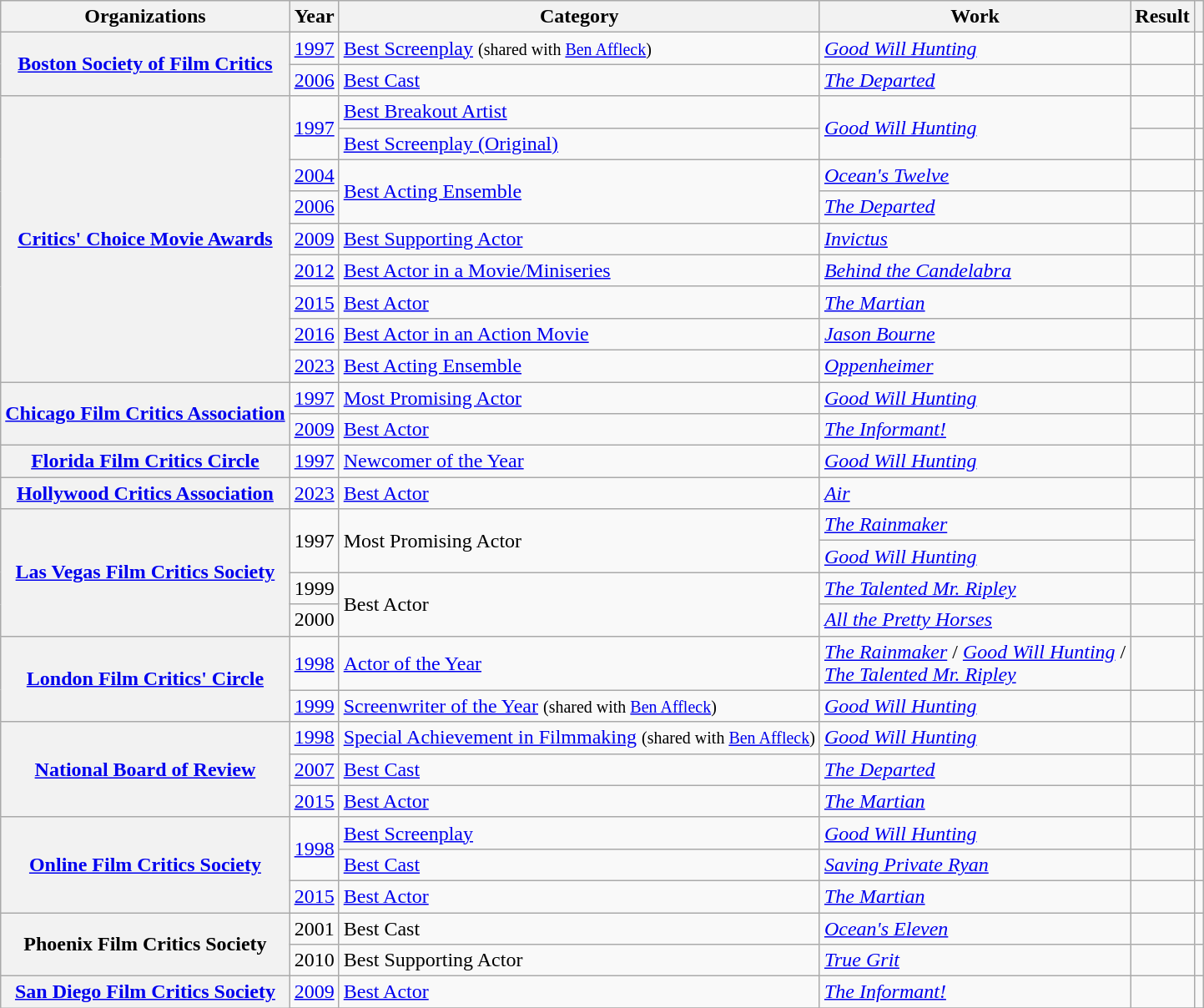<table class= "wikitable plainrowheaders sortable">
<tr>
<th>Organizations</th>
<th scope="col">Year</th>
<th scope="col">Category</th>
<th scope="col">Work</th>
<th scope="col">Result</th>
<th scope="col" class="unsortable"></th>
</tr>
<tr>
<th scope="row" rowspan="2"><a href='#'>Boston Society of Film Critics</a></th>
<td style="text-align:center;"><a href='#'>1997</a></td>
<td><a href='#'>Best Screenplay</a> <small>(shared with <a href='#'>Ben Affleck</a>)</small></td>
<td><em><a href='#'>Good Will Hunting</a></em></td>
<td></td>
<td style="text-align:center;"></td>
</tr>
<tr>
<td style="text-align:center;"><a href='#'>2006</a></td>
<td><a href='#'>Best Cast</a></td>
<td><em><a href='#'>The Departed</a></em></td>
<td></td>
<td style="text-align:center;"></td>
</tr>
<tr>
<th scope="row" rowspan="9"><a href='#'>Critics' Choice Movie Awards</a></th>
<td style="text-align:center;", rowspan="2"><a href='#'>1997</a></td>
<td><a href='#'>Best Breakout Artist</a></td>
<td rowspan="2"><em><a href='#'>Good Will Hunting</a></em></td>
<td></td>
<td style="text-align:center;"></td>
</tr>
<tr>
<td><a href='#'>Best Screenplay (Original)</a></td>
<td></td>
<td style="text-align:center;"></td>
</tr>
<tr>
<td style="text-align:center;"><a href='#'>2004</a></td>
<td rowspan="2"><a href='#'>Best Acting Ensemble</a></td>
<td><em><a href='#'>Ocean's Twelve</a></em></td>
<td></td>
<td style="text-align:center;"></td>
</tr>
<tr>
<td style="text-align:center;"><a href='#'>2006</a></td>
<td><em><a href='#'>The Departed</a></em></td>
<td></td>
<td style="text-align:center;"></td>
</tr>
<tr>
<td style="text-align:center;"><a href='#'>2009</a></td>
<td><a href='#'>Best Supporting Actor</a></td>
<td><em><a href='#'>Invictus</a></em></td>
<td></td>
<td style="text-align:center;"></td>
</tr>
<tr>
<td style="text-align:center;"><a href='#'>2012</a></td>
<td><a href='#'>Best Actor in a Movie/Miniseries</a></td>
<td><em><a href='#'>Behind the Candelabra</a></em></td>
<td></td>
<td style="text-align:center;"></td>
</tr>
<tr>
<td style="text-align:center;"><a href='#'>2015</a></td>
<td><a href='#'>Best Actor</a></td>
<td><em><a href='#'>The Martian</a></em></td>
<td></td>
<td style="text-align:center;"></td>
</tr>
<tr>
<td style="text-align:center;"><a href='#'>2016</a></td>
<td><a href='#'>Best Actor in an Action Movie</a></td>
<td><em><a href='#'>Jason Bourne</a></em></td>
<td></td>
<td style="text-align:center;"></td>
</tr>
<tr>
<td style="text-align:center;"><a href='#'>2023</a></td>
<td><a href='#'>Best Acting Ensemble</a></td>
<td><em><a href='#'>Oppenheimer</a></em></td>
<td></td>
<td style="text-align:center;"></td>
</tr>
<tr>
<th scope="row" rowspan="2"><a href='#'>Chicago Film Critics Association</a></th>
<td style="text-align:center;"><a href='#'>1997</a></td>
<td><a href='#'>Most Promising Actor</a></td>
<td><em><a href='#'>Good Will Hunting</a></em></td>
<td></td>
<td style="text-align:center;"></td>
</tr>
<tr>
<td style="text-align:center;"><a href='#'>2009</a></td>
<td><a href='#'>Best Actor</a></td>
<td><em><a href='#'>The Informant!</a></em></td>
<td></td>
<td style="text-align:center;"></td>
</tr>
<tr>
<th scope="row" rowspan="1"><a href='#'>Florida Film Critics Circle</a></th>
<td style="text-align:center;"><a href='#'>1997</a></td>
<td><a href='#'>Newcomer of the Year</a></td>
<td><em><a href='#'>Good Will Hunting</a></em></td>
<td></td>
<td style="text-align:center;"></td>
</tr>
<tr>
<th scope="row" rowspan="1"><a href='#'>Hollywood Critics Association</a></th>
<td><a href='#'>2023</a></td>
<td><a href='#'>Best Actor</a></td>
<td><a href='#'><em>Air</em></a></td>
<td></td>
<td style="text-align:center;"></td>
</tr>
<tr>
<th scope="row" rowspan="4"><a href='#'>Las Vegas Film Critics Society</a></th>
<td style="text-align:center;", rowspan="2">1997</td>
<td rowspan="2">Most Promising Actor</td>
<td><em><a href='#'>The Rainmaker</a></em></td>
<td></td>
<td rowspan="2" style="text-align:center;"></td>
</tr>
<tr>
<td><em><a href='#'>Good Will Hunting</a></em></td>
<td></td>
</tr>
<tr>
<td style="text-align:center;">1999</td>
<td rowspan="2">Best Actor</td>
<td><em><a href='#'>The Talented Mr. Ripley</a></em></td>
<td></td>
<td style="text-align:center;"></td>
</tr>
<tr>
<td style="text-align:center;">2000</td>
<td><em><a href='#'>All the Pretty Horses</a></em></td>
<td></td>
<td style="text-align:center;"></td>
</tr>
<tr>
<th scope="row" rowspan="2"><a href='#'>London Film Critics' Circle</a></th>
<td style="text-align:center;"><a href='#'>1998</a></td>
<td><a href='#'>Actor of the Year</a></td>
<td><em><a href='#'>The Rainmaker</a></em> / <em><a href='#'>Good Will Hunting</a></em> / <br> <em><a href='#'>The Talented Mr. Ripley</a></em></td>
<td></td>
<td style="text-align:center;"></td>
</tr>
<tr>
<td style="text-align:center;"><a href='#'>1999</a></td>
<td><a href='#'>Screenwriter of the Year</a> <small>(shared with <a href='#'>Ben Affleck</a>)</small></td>
<td><em><a href='#'>Good Will Hunting</a></em></td>
<td></td>
<td style="text-align:center;"></td>
</tr>
<tr>
<th scope="row" rowspan="3"><a href='#'>National Board of Review</a></th>
<td style="text-align:center;"><a href='#'>1998</a></td>
<td><a href='#'>Special Achievement in Filmmaking</a> <small>(shared with <a href='#'>Ben Affleck</a>)</small></td>
<td><em><a href='#'>Good Will Hunting</a></em></td>
<td></td>
<td style="text-align:center;"></td>
</tr>
<tr>
<td style="text-align:center;"><a href='#'>2007</a></td>
<td><a href='#'>Best Cast</a></td>
<td><em><a href='#'>The Departed</a></em></td>
<td></td>
<td style="text-align:center;"></td>
</tr>
<tr>
<td style="text-align:center;"><a href='#'>2015</a></td>
<td><a href='#'>Best Actor</a></td>
<td><em><a href='#'>The Martian</a></em></td>
<td></td>
<td style="text-align:center;"></td>
</tr>
<tr>
<th scope="row" rowspan="3"><a href='#'>Online Film Critics Society</a></th>
<td style="text-align:center;", rowspan="2"><a href='#'>1998</a></td>
<td><a href='#'>Best Screenplay</a></td>
<td><em><a href='#'>Good Will Hunting</a></em></td>
<td></td>
<td style="text-align:center;"></td>
</tr>
<tr>
<td><a href='#'>Best Cast</a></td>
<td><em><a href='#'>Saving Private Ryan</a></em></td>
<td></td>
<td style="text-align:center;"></td>
</tr>
<tr>
<td style="text-align:center;"><a href='#'>2015</a></td>
<td><a href='#'>Best Actor</a></td>
<td><em><a href='#'>The Martian</a></em></td>
<td></td>
<td style="text-align:center;"></td>
</tr>
<tr>
<th scope="row" rowspan="2">Phoenix Film Critics Society</th>
<td style="text-align:center;">2001</td>
<td>Best Cast</td>
<td><em><a href='#'>Ocean's Eleven</a></em></td>
<td></td>
<td style="text-align:center;"></td>
</tr>
<tr>
<td style="text-align:center;">2010</td>
<td>Best Supporting Actor</td>
<td><em><a href='#'>True Grit</a></em></td>
<td></td>
<td style="text-align:center;"></td>
</tr>
<tr>
<th scope="row" rowspan="2"><a href='#'>San Diego Film Critics Society</a></th>
<td style="text-align:center;"><a href='#'>2009</a></td>
<td><a href='#'>Best Actor</a></td>
<td><em><a href='#'>The Informant!</a></em></td>
<td></td>
<td style="text-align:center;"></td>
</tr>
<tr>
</tr>
</table>
